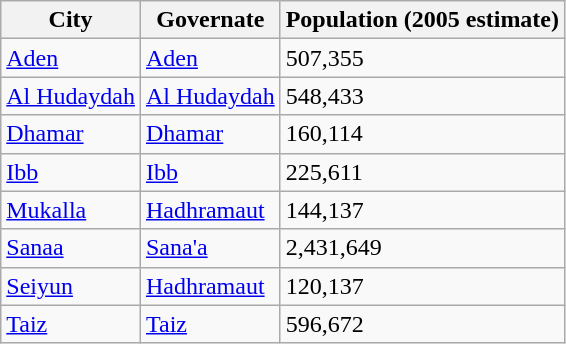<table class="wikitable sortable sticky-header col3right">
<tr>
<th>City</th>
<th>Governate</th>
<th>Population (2005 estimate)</th>
</tr>
<tr>
<td><a href='#'>Aden</a></td>
<td><a href='#'>Aden</a></td>
<td>507,355</td>
</tr>
<tr>
<td><a href='#'>Al Hudaydah</a></td>
<td><a href='#'>Al Hudaydah</a></td>
<td>548,433</td>
</tr>
<tr>
<td><a href='#'>Dhamar</a></td>
<td><a href='#'>Dhamar</a></td>
<td>160,114</td>
</tr>
<tr>
<td><a href='#'>Ibb</a></td>
<td><a href='#'>Ibb</a></td>
<td>225,611</td>
</tr>
<tr>
<td><a href='#'>Mukalla</a></td>
<td><a href='#'>Hadhramaut</a></td>
<td>144,137</td>
</tr>
<tr>
<td><a href='#'>Sanaa</a></td>
<td><a href='#'>Sana'a</a></td>
<td>2,431,649</td>
</tr>
<tr>
<td><a href='#'>Seiyun</a></td>
<td><a href='#'>Hadhramaut</a></td>
<td>120,137</td>
</tr>
<tr>
<td><a href='#'>Taiz</a></td>
<td><a href='#'>Taiz</a></td>
<td>596,672</td>
</tr>
</table>
